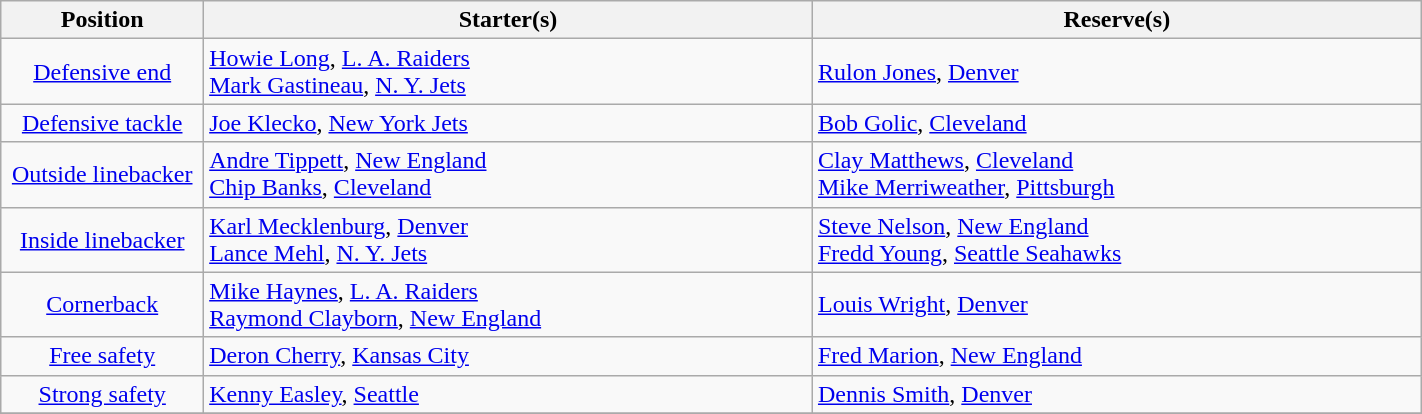<table class="wikitable" width=75%>
<tr>
<th width=10%>Position</th>
<th width=30%>Starter(s)</th>
<th width=30%>Reserve(s)</th>
</tr>
<tr>
<td align=center><a href='#'>Defensive end</a></td>
<td> <a href='#'>Howie Long</a>, <a href='#'>L. A. Raiders</a><br> <a href='#'>Mark Gastineau</a>, <a href='#'>N. Y. Jets</a></td>
<td> <a href='#'>Rulon Jones</a>, <a href='#'>Denver</a></td>
</tr>
<tr>
<td align=center><a href='#'>Defensive tackle</a></td>
<td> <a href='#'>Joe Klecko</a>, <a href='#'>New York Jets</a></td>
<td> <a href='#'>Bob Golic</a>, <a href='#'>Cleveland</a></td>
</tr>
<tr>
<td align=center><a href='#'>Outside linebacker</a></td>
<td> <a href='#'>Andre Tippett</a>, <a href='#'>New England</a><br> <a href='#'>Chip Banks</a>, <a href='#'>Cleveland</a></td>
<td> <a href='#'>Clay Matthews</a>, <a href='#'>Cleveland</a><br> <a href='#'>Mike Merriweather</a>, <a href='#'>Pittsburgh</a></td>
</tr>
<tr>
<td align=center><a href='#'>Inside linebacker</a></td>
<td> <a href='#'>Karl Mecklenburg</a>, <a href='#'>Denver</a><br> <a href='#'>Lance Mehl</a>, <a href='#'>N. Y. Jets</a></td>
<td> <a href='#'>Steve Nelson</a>, <a href='#'>New England</a><br> <a href='#'>Fredd Young</a>, <a href='#'>Seattle Seahawks</a></td>
</tr>
<tr>
<td align=center><a href='#'>Cornerback</a></td>
<td> <a href='#'>Mike Haynes</a>, <a href='#'>L. A. Raiders</a><br> <a href='#'>Raymond Clayborn</a>, <a href='#'>New England</a></td>
<td> <a href='#'>Louis Wright</a>, <a href='#'>Denver</a></td>
</tr>
<tr>
<td align=center><a href='#'>Free safety</a></td>
<td> <a href='#'>Deron Cherry</a>, <a href='#'>Kansas City</a></td>
<td> <a href='#'>Fred Marion</a>, <a href='#'>New England</a></td>
</tr>
<tr>
<td align=center><a href='#'>Strong safety</a></td>
<td> <a href='#'>Kenny Easley</a>, <a href='#'>Seattle</a></td>
<td> <a href='#'>Dennis Smith</a>, <a href='#'>Denver</a></td>
</tr>
<tr>
</tr>
</table>
